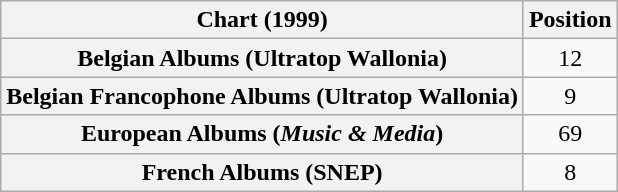<table class="wikitable sortable plainrowheaders" style="text-align:center">
<tr>
<th scope="col">Chart (1999)</th>
<th scope="col">Position</th>
</tr>
<tr>
<th scope="row">Belgian Albums (Ultratop Wallonia)</th>
<td>12</td>
</tr>
<tr>
<th scope="row">Belgian Francophone Albums (Ultratop Wallonia)</th>
<td>9</td>
</tr>
<tr>
<th scope="row">European Albums (<em>Music & Media</em>)</th>
<td>69</td>
</tr>
<tr>
<th scope="row">French Albums (SNEP)</th>
<td>8</td>
</tr>
</table>
